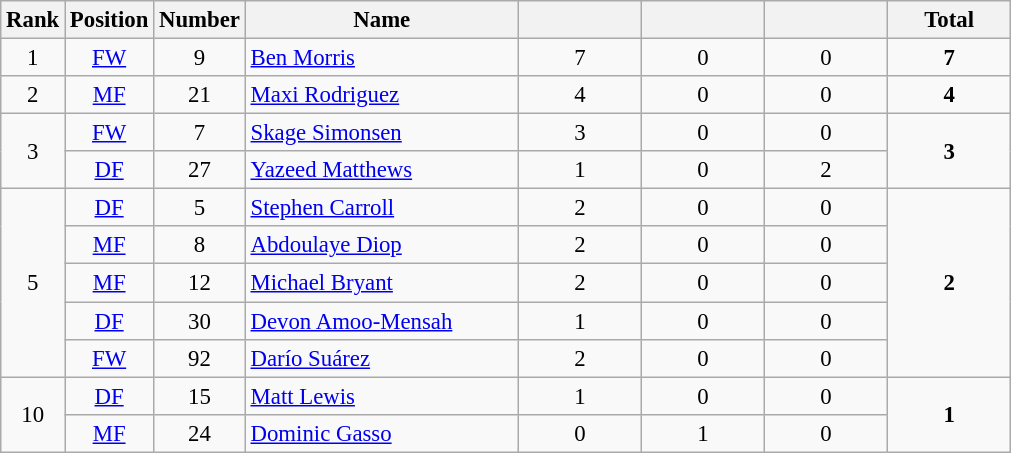<table class="wikitable" style="font-size: 95%; text-align: center;">
<tr>
<th width=30>Rank</th>
<th width=30>Position</th>
<th width=30>Number</th>
<th width=175>Name</th>
<th width=75></th>
<th width=75></th>
<th width=75></th>
<th width=75><strong>Total</strong></th>
</tr>
<tr>
<td>1</td>
<td><a href='#'>FW</a></td>
<td>9</td>
<td align="left"> <a href='#'>Ben Morris</a></td>
<td>7</td>
<td>0</td>
<td>0</td>
<td><strong>7</strong></td>
</tr>
<tr>
<td>2</td>
<td><a href='#'>MF</a></td>
<td>21</td>
<td align="left"> <a href='#'>Maxi Rodriguez</a></td>
<td>4</td>
<td>0</td>
<td>0</td>
<td><strong>4</strong></td>
</tr>
<tr>
<td rowspan="2">3</td>
<td><a href='#'>FW</a></td>
<td>7</td>
<td align="left"> <a href='#'>Skage Simonsen</a></td>
<td>3</td>
<td>0</td>
<td>0</td>
<td rowspan="2"><strong>3</strong></td>
</tr>
<tr>
<td><a href='#'>DF</a></td>
<td>27</td>
<td align="left"> <a href='#'>Yazeed Matthews</a></td>
<td>1</td>
<td>0</td>
<td>2</td>
</tr>
<tr>
<td rowspan="5">5</td>
<td><a href='#'>DF</a></td>
<td>5</td>
<td align="left"> <a href='#'>Stephen Carroll</a></td>
<td>2</td>
<td>0</td>
<td>0</td>
<td rowspan="5"><strong>2</strong></td>
</tr>
<tr>
<td><a href='#'>MF</a></td>
<td>8</td>
<td align="left"> <a href='#'>Abdoulaye Diop</a></td>
<td>2</td>
<td>0</td>
<td>0</td>
</tr>
<tr>
<td><a href='#'>MF</a></td>
<td>12</td>
<td align="left"> <a href='#'>Michael Bryant</a></td>
<td>2</td>
<td>0</td>
<td>0</td>
</tr>
<tr>
<td><a href='#'>DF</a></td>
<td>30</td>
<td align="left"> <a href='#'>Devon Amoo-Mensah</a></td>
<td>1</td>
<td>0</td>
<td>0</td>
</tr>
<tr>
<td><a href='#'>FW</a></td>
<td>92</td>
<td align="left"> <a href='#'>Darío Suárez</a></td>
<td>2</td>
<td>0</td>
<td>0</td>
</tr>
<tr>
<td rowspan="2">10</td>
<td><a href='#'>DF</a></td>
<td>15</td>
<td align="left"> <a href='#'>Matt Lewis</a></td>
<td>1</td>
<td>0</td>
<td>0</td>
<td rowspan="2"><strong>1</strong></td>
</tr>
<tr>
<td><a href='#'>MF</a></td>
<td>24</td>
<td align="left"> <a href='#'>Dominic Gasso</a></td>
<td>0</td>
<td>1</td>
<td>0</td>
</tr>
</table>
